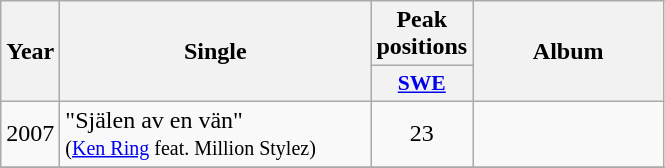<table class="wikitable">
<tr>
<th align="center" rowspan="2" width="10">Year</th>
<th align="center" rowspan="2" width="200">Single</th>
<th align="center" colspan="1" width="20">Peak positions</th>
<th align="center" rowspan="2" width="120">Album</th>
</tr>
<tr>
<th scope="col" style="width:3em;font-size:90%;"><a href='#'>SWE</a><br></th>
</tr>
<tr>
<td style="text-align:center;">2007</td>
<td>"Själen av en vän" <br><small>(<a href='#'>Ken Ring</a> feat. Million Stylez)</small></td>
<td style="text-align:center;">23</td>
<td style="text-align:center;"></td>
</tr>
<tr>
</tr>
</table>
